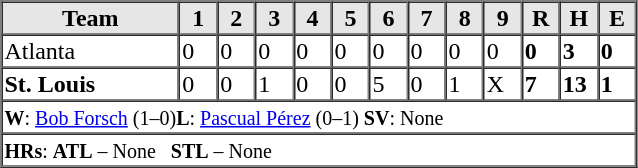<table border=1 cellspacing=0 width=425 style="margin-left:3em" style="text-align:center">
<tr bgcolor="#e6e6e6">
<th width=28%>Team</th>
<th width=6%>1</th>
<th width=6%>2</th>
<th width=6%>3</th>
<th width=6%>4</th>
<th width=6%>5</th>
<th width=6%>6</th>
<th width=6%>7</th>
<th width=6%>8</th>
<th width=6%>9</th>
<th width=6%>R</th>
<th width=6%>H</th>
<th width=6%>E</th>
</tr>
<tr>
<td align="left">Atlanta</td>
<td>0</td>
<td>0</td>
<td>0</td>
<td>0</td>
<td>0</td>
<td>0</td>
<td>0</td>
<td>0</td>
<td>0</td>
<td><strong>0</strong></td>
<td><strong>3</strong></td>
<td><strong>0</strong></td>
</tr>
<tr>
<td align="left"><strong>St. Louis</strong></td>
<td>0</td>
<td>0</td>
<td>1</td>
<td>0</td>
<td>0</td>
<td>5</td>
<td>0</td>
<td>1</td>
<td>X</td>
<td><strong>7</strong></td>
<td><strong>13</strong></td>
<td><strong>1</strong></td>
</tr>
<tr>
<td align="left" colspan=13><small><strong>W</strong>: <a href='#'>Bob Forsch</a> (1–0)<strong>L</strong>: <a href='#'>Pascual Pérez</a> (0–1) <strong>SV</strong>: None</small></td>
</tr>
<tr>
<td align="left" colspan=13><small><strong>HRs</strong>: <strong>ATL</strong> – None   <strong>STL</strong> – None</small></td>
</tr>
</table>
